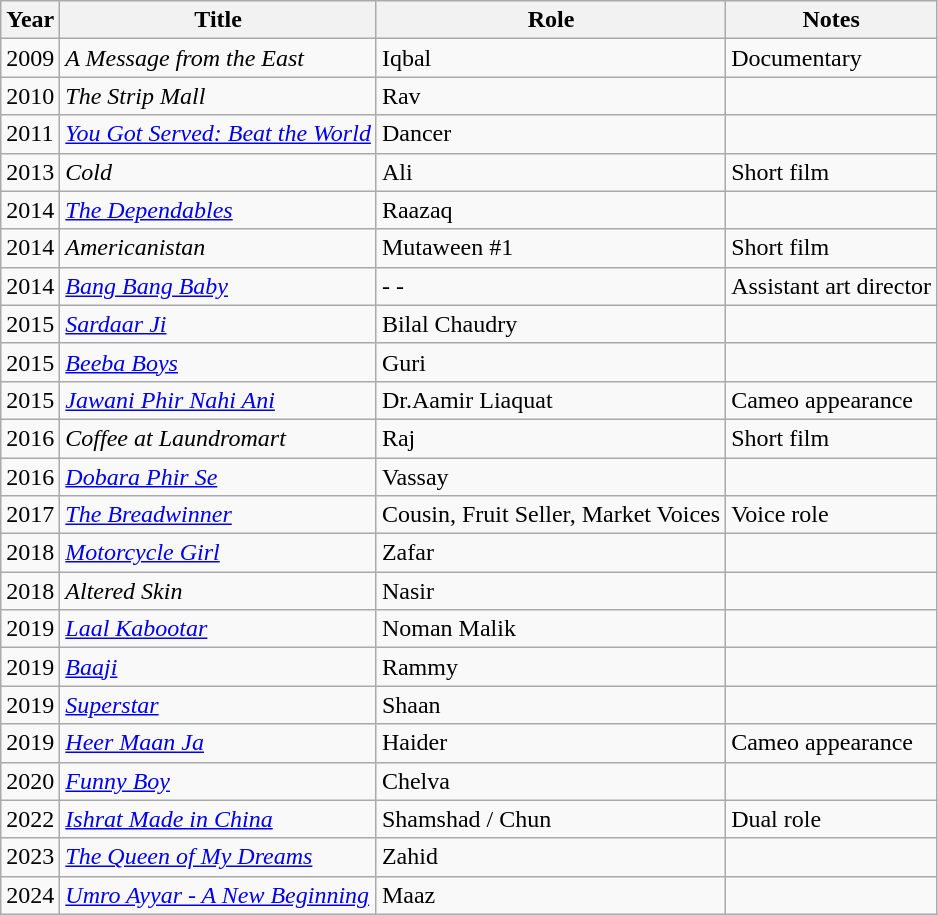<table class="wikitable">
<tr>
<th>Year</th>
<th>Title</th>
<th>Role</th>
<th>Notes</th>
</tr>
<tr>
<td>2009</td>
<td><em>A Message from the East</em></td>
<td>Iqbal</td>
<td>Documentary</td>
</tr>
<tr>
<td>2010</td>
<td><em>The Strip Mall </em></td>
<td>Rav</td>
<td></td>
</tr>
<tr>
<td>2011</td>
<td><em><a href='#'>You Got Served: Beat the World</a></em></td>
<td>Dancer</td>
<td></td>
</tr>
<tr>
<td>2013</td>
<td><em>Cold</em></td>
<td>Ali</td>
<td>Short film</td>
</tr>
<tr>
<td>2014</td>
<td><em><a href='#'>The Dependables</a></em></td>
<td>Raazaq</td>
<td></td>
</tr>
<tr>
<td>2014</td>
<td><em>Americanistan</em></td>
<td>Mutaween #1</td>
<td>Short film</td>
</tr>
<tr>
<td>2014</td>
<td><em><a href='#'>Bang Bang Baby</a></em></td>
<td>- -</td>
<td>Assistant art director</td>
</tr>
<tr>
<td>2015</td>
<td><em><a href='#'>Sardaar Ji</a></em></td>
<td>Bilal Chaudry</td>
<td></td>
</tr>
<tr>
<td>2015</td>
<td><em><a href='#'>Beeba Boys</a></em></td>
<td>Guri</td>
<td></td>
</tr>
<tr>
<td>2015</td>
<td><em><a href='#'>Jawani Phir Nahi Ani</a></em></td>
<td>Dr.Aamir Liaquat</td>
<td>Cameo appearance</td>
</tr>
<tr>
<td>2016</td>
<td><em>Coffee at Laundromart</em></td>
<td>Raj</td>
<td>Short film</td>
</tr>
<tr>
<td>2016</td>
<td><em><a href='#'>Dobara Phir Se</a></em></td>
<td>Vassay</td>
<td></td>
</tr>
<tr>
<td>2017</td>
<td><em><a href='#'>The Breadwinner</a></em></td>
<td>Cousin, Fruit Seller, Market Voices</td>
<td>Voice role</td>
</tr>
<tr>
<td>2018</td>
<td><em><a href='#'>Motorcycle Girl</a></em></td>
<td>Zafar</td>
<td></td>
</tr>
<tr>
<td>2018</td>
<td><em>Altered Skin</em></td>
<td>Nasir</td>
<td></td>
</tr>
<tr>
<td>2019</td>
<td><em><a href='#'>Laal Kabootar</a></em></td>
<td>Noman Malik</td>
<td></td>
</tr>
<tr>
<td>2019</td>
<td><em><a href='#'>Baaji</a></em></td>
<td>Rammy</td>
<td></td>
</tr>
<tr>
<td>2019</td>
<td><em><a href='#'>Superstar</a></em></td>
<td>Shaan</td>
<td></td>
</tr>
<tr>
<td>2019</td>
<td><em><a href='#'>Heer Maan Ja</a></em></td>
<td>Haider</td>
<td>Cameo appearance</td>
</tr>
<tr>
<td>2020</td>
<td><em><a href='#'>Funny Boy</a></em></td>
<td>Chelva</td>
<td></td>
</tr>
<tr>
<td>2022</td>
<td><em><a href='#'>Ishrat Made in China</a></em></td>
<td>Shamshad / Chun</td>
<td>Dual role</td>
</tr>
<tr>
<td>2023</td>
<td><em><a href='#'>The Queen of My Dreams</a></em></td>
<td>Zahid</td>
<td></td>
</tr>
<tr>
<td>2024</td>
<td><em><a href='#'>Umro Ayyar - A New Beginning</a></em></td>
<td>Maaz</td>
<td></td>
</tr>
</table>
